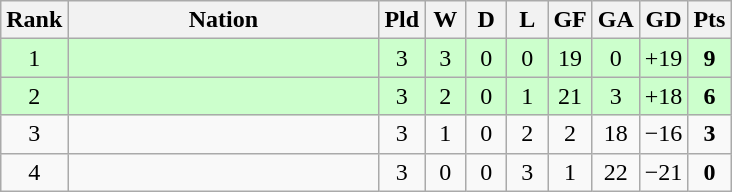<table class="wikitable" style="text-align: center;">
<tr>
<th width=5>Rank</th>
<th width=200>Nation</th>
<th width=20>Pld</th>
<th width=20>W</th>
<th width=20>D</th>
<th width=20>L</th>
<th width=20>GF</th>
<th width=20>GA</th>
<th width=20>GD</th>
<th width=20>Pts</th>
</tr>
<tr style="background:#ccffcc">
<td>1</td>
<td style="text-align:left"></td>
<td>3</td>
<td>3</td>
<td>0</td>
<td>0</td>
<td>19</td>
<td>0</td>
<td>+19</td>
<td><strong>9</strong></td>
</tr>
<tr style="background:#ccffcc">
<td>2</td>
<td style="text-align:left"></td>
<td>3</td>
<td>2</td>
<td>0</td>
<td>1</td>
<td>21</td>
<td>3</td>
<td>+18</td>
<td><strong>6</strong></td>
</tr>
<tr>
<td>3</td>
<td style="text-align:left"></td>
<td>3</td>
<td>1</td>
<td>0</td>
<td>2</td>
<td>2</td>
<td>18</td>
<td>−16</td>
<td><strong>3</strong></td>
</tr>
<tr>
<td>4</td>
<td style="text-align:left"></td>
<td>3</td>
<td>0</td>
<td>0</td>
<td>3</td>
<td>1</td>
<td>22</td>
<td>−21</td>
<td><strong>0</strong></td>
</tr>
</table>
